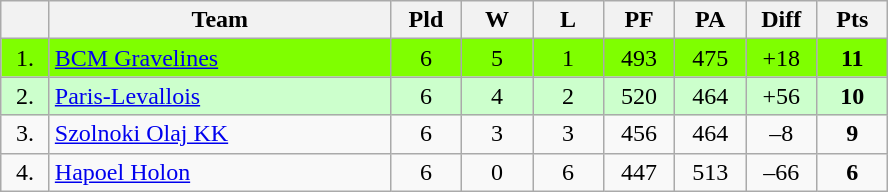<table class="wikitable" style="text-align:center">
<tr>
<th width=25></th>
<th width=220>Team</th>
<th width=40>Pld</th>
<th width=40>W</th>
<th width=40>L</th>
<th width=40>PF</th>
<th width=40>PA</th>
<th width=40>Diff</th>
<th width=40>Pts</th>
</tr>
<tr bgcolor=7fff00>
<td>1.</td>
<td align=left> <a href='#'>BCM Gravelines</a></td>
<td>6</td>
<td>5</td>
<td>1</td>
<td>493</td>
<td>475</td>
<td>+18</td>
<td><strong>11</strong></td>
</tr>
<tr bgcolor=ccffcc>
<td>2.</td>
<td align=left> <a href='#'>Paris-Levallois</a></td>
<td>6</td>
<td>4</td>
<td>2</td>
<td>520</td>
<td>464</td>
<td>+56</td>
<td><strong>10</strong></td>
</tr>
<tr>
<td>3.</td>
<td align=left> <a href='#'>Szolnoki Olaj KK</a></td>
<td>6</td>
<td>3</td>
<td>3</td>
<td>456</td>
<td>464</td>
<td>–8</td>
<td><strong>9</strong></td>
</tr>
<tr>
<td>4.</td>
<td align=left> <a href='#'>Hapoel Holon</a></td>
<td>6</td>
<td>0</td>
<td>6</td>
<td>447</td>
<td>513</td>
<td>–66</td>
<td><strong>6</strong></td>
</tr>
</table>
